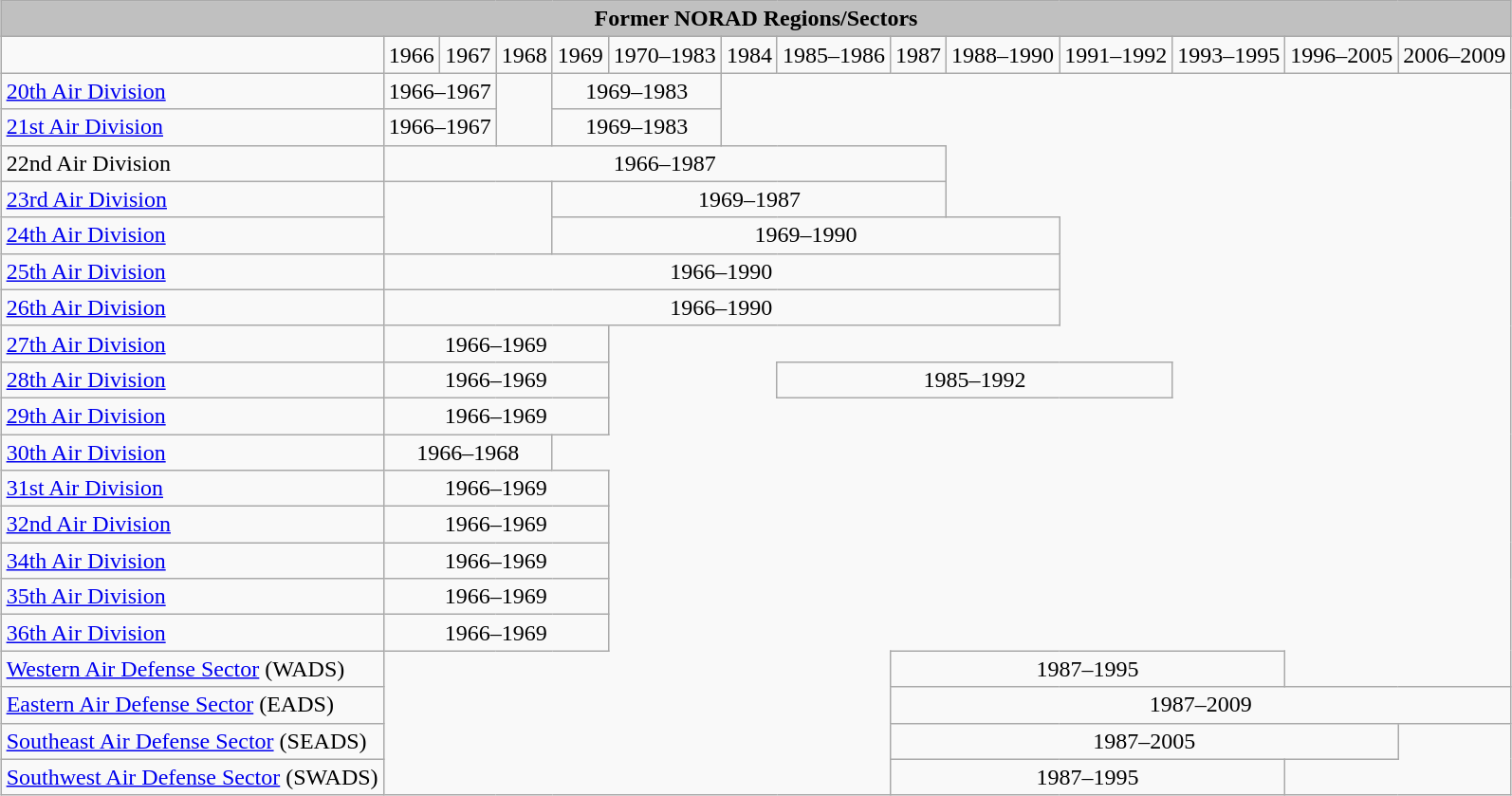<table class="wikitable" style="margin: 1em auto 1em auto;">
<tr>
<td colspan="14" style="background:silver; text-align:center;"><strong>Former NORAD Regions/Sectors</strong></td>
</tr>
<tr>
<td></td>
<td>1966</td>
<td>1967</td>
<td>1968</td>
<td>1969</td>
<td>1970–1983</td>
<td>1984</td>
<td>1985–1986</td>
<td>1987</td>
<td>1988–1990</td>
<td>1991–1992</td>
<td>1993–1995</td>
<td>1996–2005</td>
<td>2006–2009</td>
</tr>
<tr>
<td><a href='#'>20th Air Division</a></td>
<td style="text-align:center;" colspan="2">1966–1967</td>
<td style="text-align:center; border:none"></td>
<td style="text-align:center;" colspan="2">1969–1983</td>
</tr>
<tr>
<td><a href='#'>21st Air Division</a></td>
<td style="text-align:center;" colspan="2">1966–1967</td>
<td style="text-align:center; border:none"></td>
<td style="text-align:center;" colspan="2">1969–1983</td>
</tr>
<tr>
<td>22nd Air Division</td>
<td style="text-align:center;" colspan="8">1966–1987</td>
</tr>
<tr>
<td><a href='#'>23rd Air Division</a></td>
<td style="text-align:center; border:none" colspan="3"></td>
<td style="text-align:center;" colspan="5">1969–1987</td>
</tr>
<tr>
<td><a href='#'>24th Air Division</a></td>
<td style="text-align:center; border:none" colspan="3"></td>
<td style="text-align:center;" colspan="6">1969–1990</td>
</tr>
<tr>
<td><a href='#'>25th Air Division</a></td>
<td style="text-align:center;" colspan="9">1966–1990</td>
</tr>
<tr>
<td><a href='#'>26th Air Division</a></td>
<td style="text-align:center;" colspan="9">1966–1990</td>
</tr>
<tr>
<td><a href='#'>27th Air Division</a></td>
<td style="text-align:center;" colspan="4">1966–1969</td>
</tr>
<tr>
<td><a href='#'>28th Air Division</a></td>
<td style="text-align:center;" colspan="4">1966–1969</td>
<td style="text-align:center; border:none" colspan="2"></td>
<td style="text-align:center;" colspan="4">1985–1992</td>
</tr>
<tr>
<td><a href='#'>29th Air Division</a></td>
<td style="text-align:center;" colspan="4">1966–1969</td>
</tr>
<tr>
<td><a href='#'>30th Air Division</a></td>
<td style="text-align:center;" colspan="3">1966–1968</td>
</tr>
<tr>
<td><a href='#'>31st Air Division</a></td>
<td style="text-align:center;" colspan="4">1966–1969</td>
</tr>
<tr>
<td><a href='#'>32nd Air Division</a></td>
<td style="text-align:center;" colspan="4">1966–1969</td>
</tr>
<tr>
<td><a href='#'>34th Air Division</a></td>
<td style="text-align:center;" colspan="4">1966–1969</td>
</tr>
<tr>
<td><a href='#'>35th Air Division</a></td>
<td style="text-align:center;" colspan="4">1966–1969</td>
</tr>
<tr>
<td><a href='#'>36th Air Division</a></td>
<td style="text-align:center;" colspan="4">1966–1969</td>
</tr>
<tr>
<td><a href='#'>Western Air Defense Sector</a> (WADS)</td>
<td style="text-align:center; border:none" colspan="7"></td>
<td style="text-align:center;" colspan="4">1987–1995</td>
</tr>
<tr>
<td><a href='#'>Eastern Air Defense Sector</a> (EADS)</td>
<td style="text-align:center; border:none" colspan="7"></td>
<td style="text-align:center;" colspan="6">1987–2009</td>
</tr>
<tr>
<td><a href='#'>Southeast Air Defense Sector</a> (SEADS)</td>
<td style="text-align:center; border:none" colspan="7"></td>
<td style="text-align:center;" colspan="5">1987–2005</td>
</tr>
<tr>
<td><a href='#'>Southwest Air Defense Sector</a> (SWADS)</td>
<td style="text-align:center; border:none" colspan="7"></td>
<td style="text-align:center;" colspan="4">1987–1995</td>
</tr>
</table>
